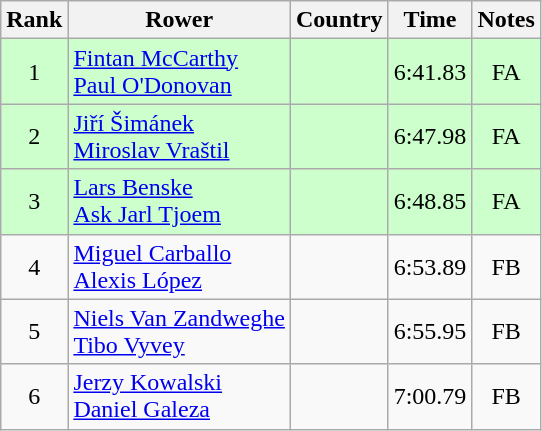<table class="wikitable" style="text-align:center">
<tr>
<th>Rank</th>
<th>Rower</th>
<th>Country</th>
<th>Time</th>
<th>Notes</th>
</tr>
<tr bgcolor=ccffcc>
<td>1</td>
<td align="left"><a href='#'>Fintan McCarthy</a><br><a href='#'>Paul O'Donovan</a></td>
<td align="left"></td>
<td>6:41.83</td>
<td>FA</td>
</tr>
<tr bgcolor=ccffcc>
<td>2</td>
<td align="left"><a href='#'>Jiří Šimánek</a><br><a href='#'>Miroslav Vraštil</a></td>
<td align="left"></td>
<td>6:47.98</td>
<td>FA</td>
</tr>
<tr bgcolor=ccffcc>
<td>3</td>
<td align="left"><a href='#'>Lars Benske</a><br><a href='#'>Ask Jarl Tjoem</a></td>
<td align="left"></td>
<td>6:48.85</td>
<td>FA</td>
</tr>
<tr>
<td>4</td>
<td align="left"><a href='#'>Miguel Carballo</a><br><a href='#'>Alexis López</a></td>
<td align="left"></td>
<td>6:53.89</td>
<td>FB</td>
</tr>
<tr>
<td>5</td>
<td align="left"><a href='#'>Niels Van Zandweghe</a><br><a href='#'>Tibo Vyvey</a></td>
<td align="left"></td>
<td>6:55.95</td>
<td>FB</td>
</tr>
<tr>
<td>6</td>
<td align="left"><a href='#'>Jerzy Kowalski</a><br><a href='#'>Daniel Galeza</a></td>
<td align="left"></td>
<td>7:00.79</td>
<td>FB</td>
</tr>
</table>
